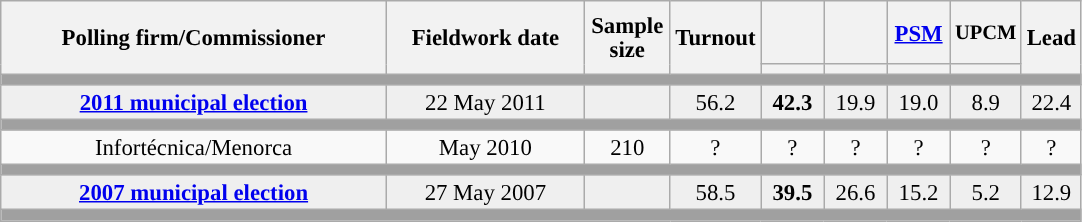<table class="wikitable collapsible collapsed" style="text-align:center; font-size:95%; line-height:16px;">
<tr style="height:42px;">
<th style="width:250px;" rowspan="2">Polling firm/Commissioner</th>
<th style="width:125px;" rowspan="2">Fieldwork date</th>
<th style="width:50px;" rowspan="2">Sample size</th>
<th style="width:45px;" rowspan="2">Turnout</th>
<th style="width:35px;"></th>
<th style="width:35px;"></th>
<th style="width:35px;"><a href='#'>PSM</a></th>
<th style="width:35px; font-size:90%;">UPCM</th>
<th style="width:30px;" rowspan="2">Lead</th>
</tr>
<tr>
<th style="color:inherit;background:"></th>
<th style="color:inherit;background:"></th>
<th style="color:inherit;background:"></th>
<th style="color:inherit;background:"></th>
</tr>
<tr>
<td colspan="9" style="background:#A0A0A0"></td>
</tr>
<tr style="background:#EFEFEF;">
<td><strong><a href='#'>2011 municipal election</a></strong></td>
<td>22 May 2011</td>
<td></td>
<td>56.2</td>
<td><strong>42.3</strong><br></td>
<td>19.9<br></td>
<td>19.0<br></td>
<td>8.9<br></td>
<td style="background:">22.4</td>
</tr>
<tr>
<td colspan="9" style="background:#A0A0A0"></td>
</tr>
<tr>
<td>Infortécnica/Menorca</td>
<td>May 2010</td>
<td>210</td>
<td>?</td>
<td>?<br></td>
<td>?<br></td>
<td>?<br></td>
<td>?<br></td>
<td style="background:">?</td>
</tr>
<tr>
<td colspan="9" style="background:#A0A0A0"></td>
</tr>
<tr style="background:#EFEFEF;">
<td><strong><a href='#'>2007 municipal election</a></strong></td>
<td>27 May 2007</td>
<td></td>
<td>58.5</td>
<td><strong>39.5</strong><br></td>
<td>26.6<br></td>
<td>15.2<br></td>
<td>5.2<br></td>
<td style="background:">12.9</td>
</tr>
<tr>
<td colspan="9" style="background:#A0A0A0"></td>
</tr>
</table>
